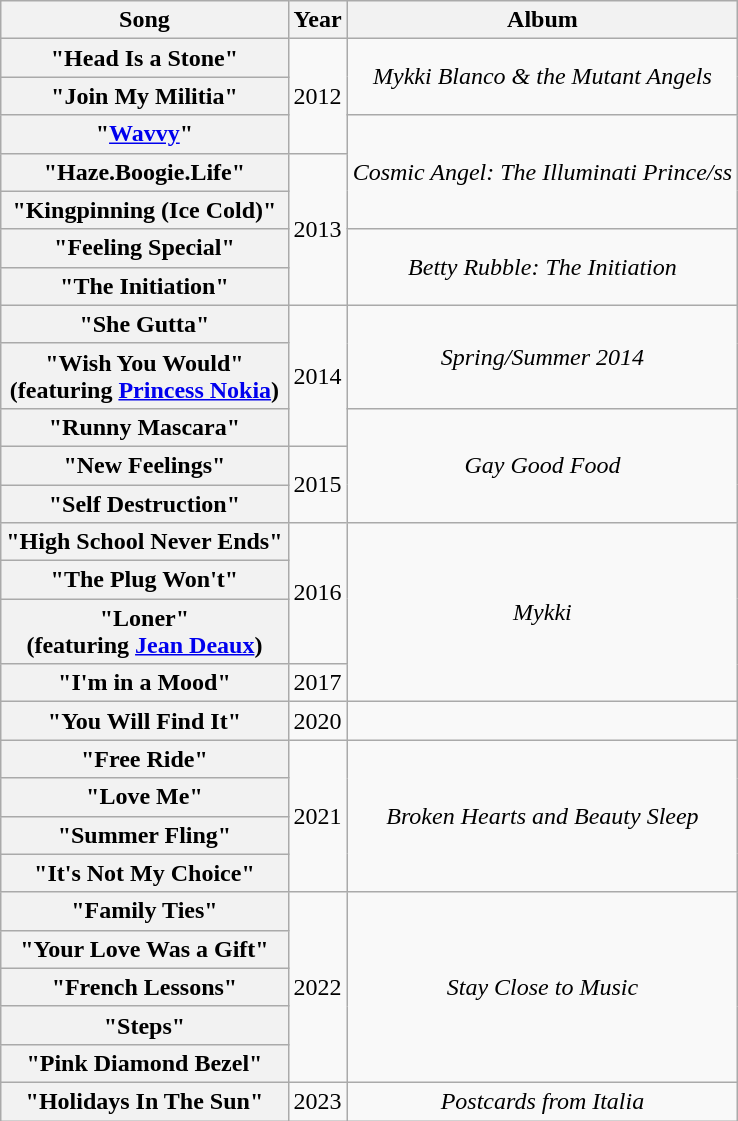<table class="wikitable plainrowheaders" style="text-align:center;">
<tr>
<th>Song</th>
<th>Year</th>
<th>Album</th>
</tr>
<tr>
<th scope="row">"Head Is a Stone"</th>
<td rowspan="3">2012</td>
<td rowspan="2"><em>Mykki Blanco & the Mutant Angels</em></td>
</tr>
<tr>
<th scope="row">"Join My Militia"</th>
</tr>
<tr>
<th scope="row">"<a href='#'>Wavvy</a>"</th>
<td rowspan="3"><em>Cosmic Angel: The Illuminati Prince/ss</em></td>
</tr>
<tr>
<th scope="row">"Haze.Boogie.Life"</th>
<td rowspan="4">2013</td>
</tr>
<tr>
<th scope="row">"Kingpinning (Ice Cold)"</th>
</tr>
<tr>
<th scope="row">"Feeling Special"</th>
<td rowspan="2"><em>Betty Rubble: The Initiation</em></td>
</tr>
<tr>
<th scope="row">"The Initiation"</th>
</tr>
<tr>
<th scope="row">"She Gutta"</th>
<td rowspan="3">2014</td>
<td rowspan="2"><em>Spring/Summer 2014</em></td>
</tr>
<tr>
<th scope="row">"Wish You Would"<br><span>(featuring <a href='#'>Princess Nokia</a>)</span></th>
</tr>
<tr>
<th scope="row">"Runny Mascara"</th>
<td rowspan="3"><em>Gay Good Food</em></td>
</tr>
<tr>
<th scope="row">"New Feelings"</th>
<td rowspan="2">2015</td>
</tr>
<tr>
<th scope="row">"Self Destruction"</th>
</tr>
<tr>
<th scope="row">"High School Never Ends"</th>
<td rowspan="3">2016</td>
<td rowspan="4"><em>Mykki</em></td>
</tr>
<tr>
<th scope="row">"The Plug Won't"</th>
</tr>
<tr>
<th scope="row">"Loner"<br><span>(featuring <a href='#'>Jean Deaux</a>)</span></th>
</tr>
<tr>
<th scope="row">"I'm in a Mood"</th>
<td>2017</td>
</tr>
<tr>
<th scope="row">"You Will Find It"<br></th>
<td>2020</td>
<td></td>
</tr>
<tr>
<th scope="row">"Free Ride"</th>
<td rowspan="4">2021</td>
<td rowspan="4"><em>Broken Hearts and Beauty Sleep</em></td>
</tr>
<tr>
<th scope="row">"Love Me"<br></th>
</tr>
<tr>
<th scope="row">"Summer Fling"<br></th>
</tr>
<tr>
<th scope="row">"It's Not My Choice"<br></th>
</tr>
<tr>
<th scope="row">"Family Ties"<br></th>
<td rowspan="5">2022</td>
<td rowspan="5"><em>Stay Close to Music</em></td>
</tr>
<tr>
<th scope="row">"Your Love Was a Gift"<br></th>
</tr>
<tr>
<th scope="row">"French Lessons"<br></th>
</tr>
<tr>
<th scope="row">"Steps"<br></th>
</tr>
<tr>
<th scope="row">"Pink Diamond Bezel"</th>
</tr>
<tr>
<th scope="row">"Holidays In The Sun"</th>
<td>2023</td>
<td><em>Postcards from Italia</em></td>
</tr>
</table>
